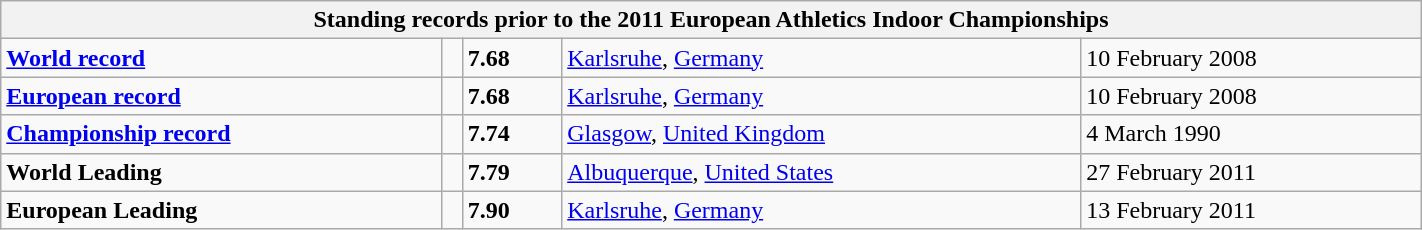<table class="wikitable" width=75%>
<tr>
<th colspan="5">Standing records prior to the 2011 European Athletics Indoor Championships</th>
</tr>
<tr>
<td><strong><a href='#'>World record</a></strong></td>
<td></td>
<td><strong>7.68</strong></td>
<td><a href='#'>Karlsruhe</a>, <a href='#'>Germany</a></td>
<td>10 February 2008</td>
</tr>
<tr>
<td><strong><a href='#'>European record</a></strong></td>
<td></td>
<td><strong>7.68</strong></td>
<td><a href='#'>Karlsruhe</a>, <a href='#'>Germany</a></td>
<td>10 February 2008</td>
</tr>
<tr>
<td><strong><a href='#'>Championship record</a></strong></td>
<td></td>
<td><strong>7.74</strong></td>
<td><a href='#'>Glasgow</a>, <a href='#'>United Kingdom</a></td>
<td>4 March 1990</td>
</tr>
<tr>
<td><strong>World Leading</strong></td>
<td></td>
<td><strong>7.79</strong></td>
<td><a href='#'>Albuquerque</a>, <a href='#'>United States</a></td>
<td>27 February 2011</td>
</tr>
<tr>
<td><strong>European Leading</strong></td>
<td></td>
<td><strong>7.90</strong></td>
<td><a href='#'>Karlsruhe</a>, <a href='#'>Germany</a></td>
<td>13 February 2011</td>
</tr>
</table>
